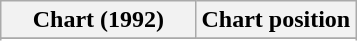<table class="wikitable sortable">
<tr class="hintergrundfarbe4">
<th width="55%">Chart (1992)</th>
<th width="45%">Chart position</th>
</tr>
<tr>
</tr>
<tr>
</tr>
<tr>
</tr>
<tr>
</tr>
</table>
